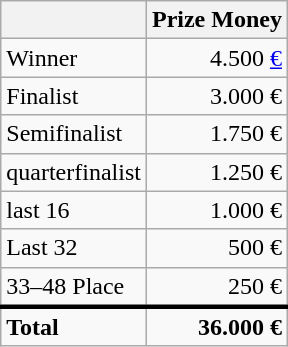<table class="wikitable sortable">
<tr>
<th></th>
<th>Prize Money</th>
</tr>
<tr>
<td>Winner</td>
<td style="text-align:right">4.500 <a href='#'>€</a></td>
</tr>
<tr>
<td>Finalist</td>
<td style="text-align:right">3.000 €</td>
</tr>
<tr>
<td>Semifinalist</td>
<td style="text-align:right">1.750 €</td>
</tr>
<tr>
<td>quarterfinalist</td>
<td style="text-align:right">1.250 €</td>
</tr>
<tr>
<td>last 16</td>
<td style="text-align:right">1.000 €</td>
</tr>
<tr>
<td>Last 32</td>
<td style="text-align:right">500 €</td>
</tr>
<tr>
<td>33–48 Place</td>
<td style="text-align:right">250 €</td>
</tr>
<tr>
<td style="border-top:medium solid"><strong>Total</strong></td>
<td style="border-top:medium solid; text-align:right"><strong>36.000 €</strong></td>
</tr>
</table>
